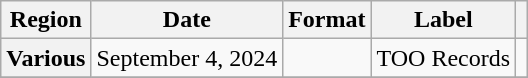<table class="wikitable plainrowheaders">
<tr>
<th scope="col">Region</th>
<th scope="col">Date</th>
<th scope="col">Format</th>
<th scope="col">Label</th>
<th scope="col"></th>
</tr>
<tr>
<th scope="row">Various</th>
<td>September 4, 2024</td>
<td></td>
<td>TOO Records</td>
<td style="text-align:center"></td>
</tr>
<tr>
</tr>
</table>
